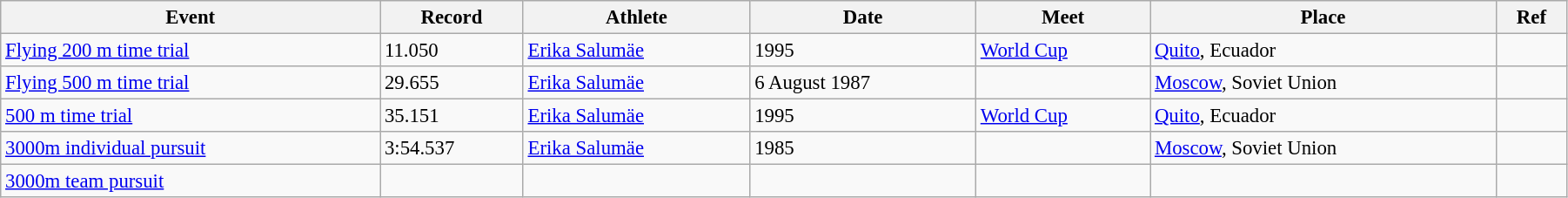<table class="wikitable" style="font-size:95%; width: 95%;">
<tr>
<th>Event</th>
<th>Record</th>
<th>Athlete</th>
<th>Date</th>
<th>Meet</th>
<th>Place</th>
<th>Ref</th>
</tr>
<tr>
<td><a href='#'>Flying 200 m time trial</a></td>
<td>11.050</td>
<td><a href='#'>Erika Salumäe</a></td>
<td>1995</td>
<td><a href='#'>World Cup</a></td>
<td> <a href='#'>Quito</a>, Ecuador</td>
<td></td>
</tr>
<tr>
<td><a href='#'>Flying 500 m time trial</a></td>
<td>29.655</td>
<td><a href='#'>Erika Salumäe</a></td>
<td>6 August 1987</td>
<td></td>
<td> <a href='#'>Moscow</a>, Soviet Union</td>
<td></td>
</tr>
<tr>
<td><a href='#'>500 m time trial</a></td>
<td>35.151</td>
<td><a href='#'>Erika Salumäe</a></td>
<td>1995</td>
<td><a href='#'>World Cup</a></td>
<td> <a href='#'>Quito</a>, Ecuador</td>
<td></td>
</tr>
<tr>
<td><a href='#'>3000m individual pursuit</a></td>
<td>3:54.537</td>
<td><a href='#'>Erika Salumäe</a></td>
<td>1985</td>
<td></td>
<td> <a href='#'>Moscow</a>, Soviet Union</td>
<td></td>
</tr>
<tr>
<td><a href='#'>3000m team pursuit</a></td>
<td></td>
<td></td>
<td></td>
<td></td>
<td></td>
<td></td>
</tr>
</table>
